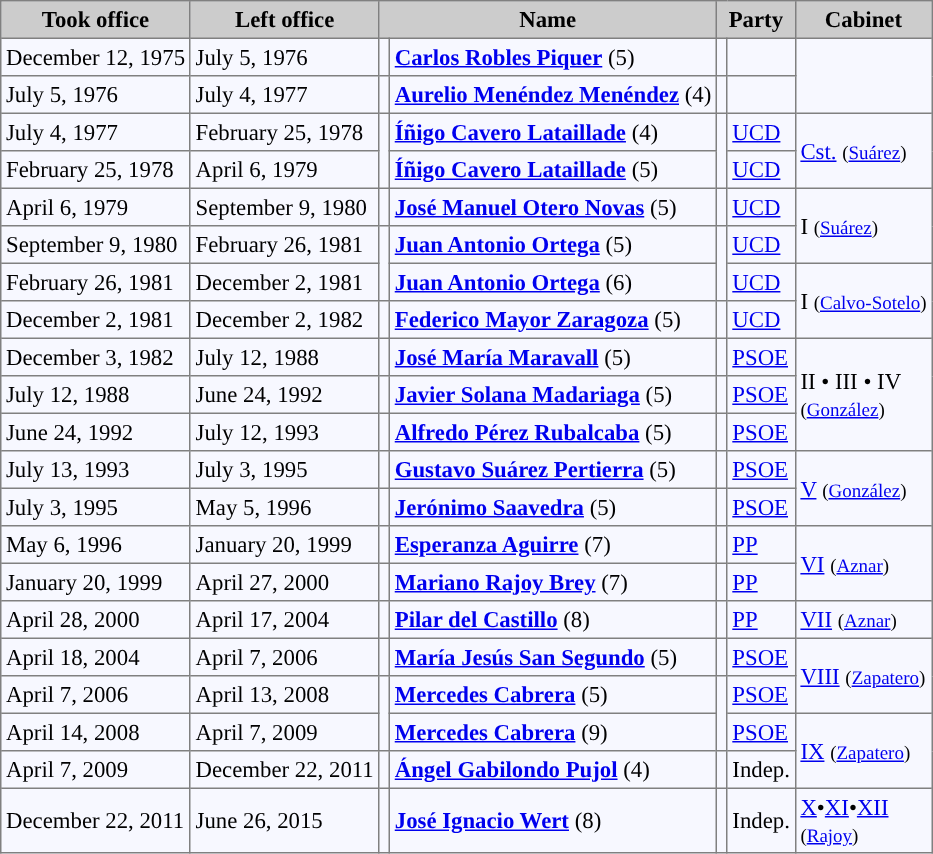<table bgcolor="#f7f8ff" cellpadding="3" cellspacing="0" border="1" style="font-size: 95%; border: gray solid 1px; border-collapse: collapse;">
<tr bgcolor="#CCCCCC">
<th align="center">Took office</th>
<th align="center">Left office</th>
<th colspan="2">Name</th>
<th colspan="2">Party</th>
<th align="center">Cabinet</th>
</tr>
<tr>
<td>December 12, 1975</td>
<td>July 5, 1976</td>
<td></td>
<td><strong><a href='#'>Carlos Robles Piquer</a></strong>  (5)</td>
<td></td>
<td></td>
</tr>
<tr>
<td>July 5, 1976</td>
<td>July 4, 1977</td>
<td></td>
<td><strong><a href='#'>Aurelio Menéndez Menéndez</a></strong>  (4)</td>
<td></td>
<td></td>
</tr>
<tr>
<td>July 4, 1977</td>
<td>February 25, 1978</td>
<td rowspan="2"></td>
<td><strong><a href='#'>Íñigo Cavero Lataillade</a></strong>  (4)</td>
<td rowspan="2" style="background-color: "></td>
<td><a href='#'>UCD</a></td>
<td rowspan="2"><a href='#'>Cst.</a> <small>(<a href='#'>Suárez</a>)</small></td>
</tr>
<tr>
<td>February 25, 1978</td>
<td>April 6, 1979</td>
<td><strong><a href='#'>Íñigo Cavero Lataillade</a></strong>  (5)</td>
<td><a href='#'>UCD</a></td>
</tr>
<tr>
<td>April 6, 1979</td>
<td>September 9, 1980</td>
<td></td>
<td><strong><a href='#'>José Manuel Otero Novas</a></strong>  (5)</td>
<td style="background-color: "></td>
<td><a href='#'>UCD</a></td>
<td rowspan="2">I <small>(<a href='#'>Suárez</a>)</small></td>
</tr>
<tr>
<td>September 9, 1980</td>
<td>February 26, 1981</td>
<td rowspan="2"></td>
<td><strong><a href='#'>Juan Antonio Ortega</a></strong>  (5)</td>
<td rowspan="2" style="background-color: "></td>
<td><a href='#'>UCD</a></td>
</tr>
<tr>
<td>February 26, 1981</td>
<td>December 2, 1981</td>
<td><strong><a href='#'>Juan Antonio Ortega</a></strong>  (6)</td>
<td><a href='#'>UCD</a></td>
<td rowspan="2">I <small>(<a href='#'>Calvo-Sotelo</a>)</small></td>
</tr>
<tr>
<td>December 2, 1981</td>
<td>December 2, 1982</td>
<td></td>
<td><strong><a href='#'>Federico Mayor Zaragoza</a></strong>  (5)</td>
<td style="background-color: "></td>
<td><a href='#'>UCD</a></td>
</tr>
<tr>
<td>December 3, 1982</td>
<td>July 12, 1988</td>
<td></td>
<td><strong><a href='#'>José María Maravall</a></strong> (5)</td>
<td style="background-color: "></td>
<td><a href='#'>PSOE</a></td>
<td rowspan="3">II • III • IV<br><small>(<a href='#'>González</a>)</small></td>
</tr>
<tr>
<td>July 12, 1988</td>
<td>June 24, 1992</td>
<td></td>
<td><strong><a href='#'>Javier Solana Madariaga</a></strong>  (5)</td>
<td style="background-color: "></td>
<td><a href='#'>PSOE</a></td>
</tr>
<tr>
<td>June 24, 1992</td>
<td>July 12, 1993</td>
<td></td>
<td><strong><a href='#'>Alfredo Pérez Rubalcaba</a></strong>  (5)</td>
<td style="background-color: "></td>
<td><a href='#'>PSOE</a></td>
</tr>
<tr>
<td>July 13, 1993</td>
<td>July 3, 1995</td>
<td></td>
<td><strong><a href='#'>Gustavo Suárez Pertierra</a></strong>  (5)</td>
<td style="background-color: "></td>
<td><a href='#'>PSOE</a></td>
<td rowspan="2"><a href='#'>V</a> <small>(<a href='#'>González</a>)</small></td>
</tr>
<tr>
<td>July 3, 1995</td>
<td>May 5, 1996</td>
<td></td>
<td><strong><a href='#'>Jerónimo Saavedra</a></strong>  (5)</td>
<td style="background-color: "></td>
<td><a href='#'>PSOE</a></td>
</tr>
<tr>
<td>May 6, 1996</td>
<td>January 20, 1999</td>
<td></td>
<td><strong><a href='#'>Esperanza Aguirre</a> </strong>  (7)</td>
<td style="background-color: "></td>
<td><a href='#'>PP</a></td>
<td rowspan="2"><a href='#'>VI</a> <small>(<a href='#'>Aznar</a>)</small></td>
</tr>
<tr>
<td>January 20, 1999</td>
<td>April 27, 2000</td>
<td></td>
<td><strong><a href='#'>Mariano Rajoy Brey</a> </strong>  (7)</td>
<td style="background-color: "></td>
<td><a href='#'>PP</a></td>
</tr>
<tr>
<td>April 28, 2000</td>
<td>April 17, 2004</td>
<td></td>
<td><strong><a href='#'>Pilar del Castillo</a> </strong>  (8)</td>
<td style="background-color: "></td>
<td><a href='#'>PP</a></td>
<td><a href='#'>VII</a> <small>(<a href='#'>Aznar</a>)</small></td>
</tr>
<tr>
<td>April 18, 2004</td>
<td>April 7, 2006</td>
<td></td>
<td><strong><a href='#'>María Jesús San Segundo</a></strong>  (5)</td>
<td style="background-color: "></td>
<td><a href='#'>PSOE</a></td>
<td rowspan="2"><a href='#'>VIII</a> <small>(<a href='#'>Zapatero</a>)</small></td>
</tr>
<tr>
<td>April 7, 2006</td>
<td>April 13, 2008</td>
<td rowspan="2"></td>
<td><strong><a href='#'>Mercedes Cabrera</a></strong>  (5)</td>
<td rowspan="2" style="background-color: "></td>
<td><a href='#'>PSOE</a></td>
</tr>
<tr>
<td>April 14, 2008</td>
<td>April 7, 2009</td>
<td><strong><a href='#'>Mercedes Cabrera</a></strong>  (9)</td>
<td><a href='#'>PSOE</a></td>
<td rowspan="2"><a href='#'>IX</a> <small>(<a href='#'>Zapatero</a>)</small></td>
</tr>
<tr>
<td>April 7, 2009</td>
<td>December 22, 2011</td>
<td></td>
<td><strong><a href='#'>Ángel Gabilondo Pujol</a></strong>  (4)</td>
<td style="background-color: "></td>
<td>Indep.</td>
</tr>
<tr>
<td>December 22, 2011</td>
<td>June 26, 2015</td>
<td></td>
<td><strong><a href='#'>José Ignacio Wert</a></strong>  (8)</td>
<td style="background-color: "></td>
<td>Indep.</td>
<td><a href='#'>X</a>•<a href='#'>XI</a>•<a href='#'>XII</a><br><small>(<a href='#'>Rajoy</a>)</small></td>
</tr>
</table>
